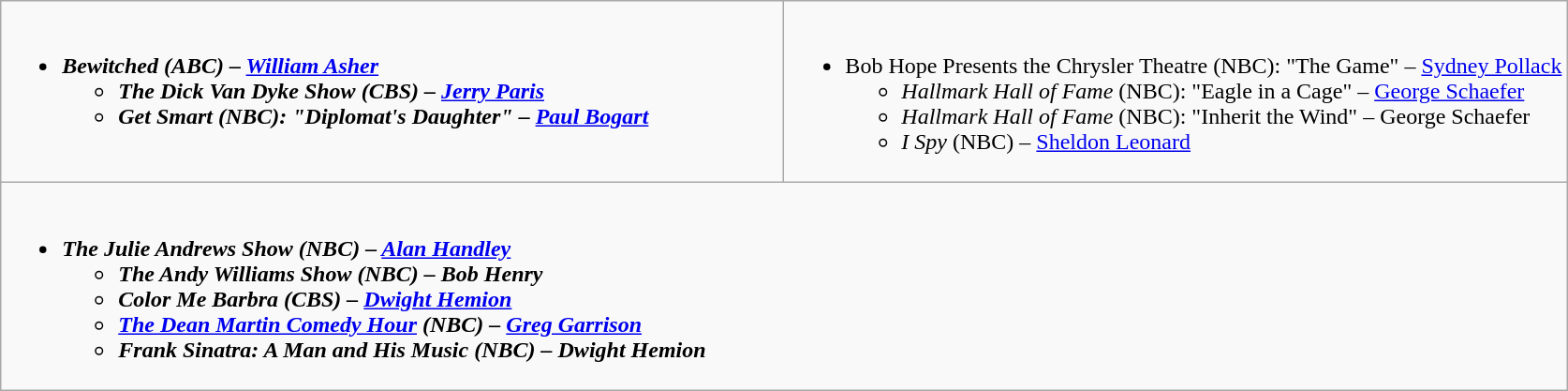<table class="wikitable">
<tr>
<td style="vertical-align:top;" width="50%"><br><ul><li><strong><em>Bewitched<em> (ABC) – <a href='#'>William Asher</a><strong><ul><li></em>The Dick Van Dyke Show<em> (CBS) – <a href='#'>Jerry Paris</a></li><li></em>Get Smart<em> (NBC): "Diplomat's Daughter" – <a href='#'>Paul Bogart</a></li></ul></li></ul></td>
<td style="vertical-align:top;" width="50%"><br><ul><li></em></strong>Bob Hope Presents the Chrysler Theatre</em> (NBC): "The Game" – <a href='#'>Sydney Pollack</a></strong><ul><li><em>Hallmark Hall of Fame</em> (NBC): "Eagle in a Cage" – <a href='#'>George Schaefer</a></li><li><em>Hallmark Hall of Fame</em> (NBC): "Inherit the Wind" – George Schaefer</li><li><em>I Spy</em> (NBC) – <a href='#'>Sheldon Leonard</a></li></ul></li></ul></td>
</tr>
<tr>
<td style="vertical-align:top;" width="50%" colspan="2"><br><ul><li><strong><em>The Julie Andrews Show<em> (NBC) – <a href='#'>Alan Handley</a><strong><ul><li></em>The Andy Williams Show<em> (NBC) – Bob Henry</li><li></em>Color Me Barbra<em> (CBS) – <a href='#'>Dwight Hemion</a></li><li></em><a href='#'>The Dean Martin Comedy Hour</a><em> (NBC) – <a href='#'>Greg Garrison</a></li><li></em>Frank Sinatra: A Man and His Music<em> (NBC) – Dwight Hemion</li></ul></li></ul></td>
</tr>
</table>
